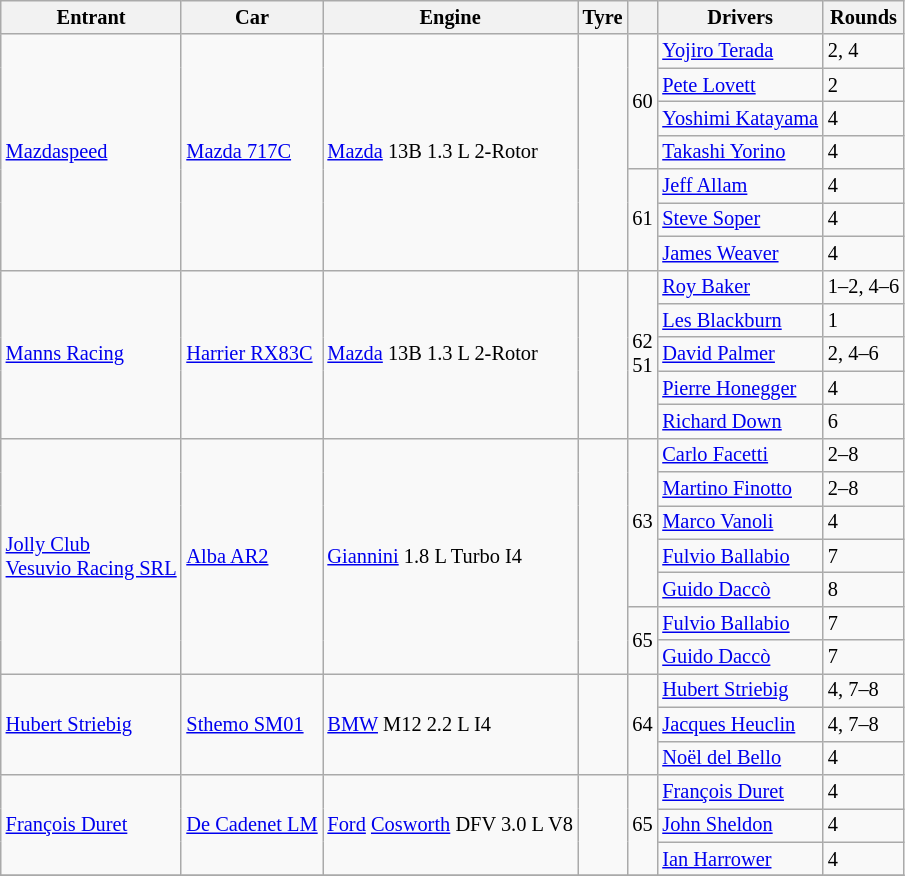<table class="wikitable" style="font-size: 85%">
<tr>
<th>Entrant</th>
<th>Car</th>
<th>Engine</th>
<th>Tyre</th>
<th></th>
<th>Drivers</th>
<th>Rounds</th>
</tr>
<tr>
<td rowspan=7> <a href='#'>Mazdaspeed</a></td>
<td rowspan=7><a href='#'>Mazda 717C</a></td>
<td rowspan=7><a href='#'>Mazda</a> 13B 1.3 L 2-Rotor</td>
<td rowspan=7></td>
<td rowspan=4>60</td>
<td> <a href='#'>Yojiro Terada</a></td>
<td>2, 4</td>
</tr>
<tr>
<td> <a href='#'>Pete Lovett</a></td>
<td>2</td>
</tr>
<tr>
<td> <a href='#'>Yoshimi Katayama</a></td>
<td>4</td>
</tr>
<tr>
<td> <a href='#'>Takashi Yorino</a></td>
<td>4</td>
</tr>
<tr>
<td rowspan=3>61</td>
<td> <a href='#'>Jeff Allam</a></td>
<td>4</td>
</tr>
<tr>
<td> <a href='#'>Steve Soper</a></td>
<td>4</td>
</tr>
<tr>
<td> <a href='#'>James Weaver</a></td>
<td>4</td>
</tr>
<tr>
<td rowspan=5> <a href='#'>Manns Racing</a></td>
<td rowspan=5><a href='#'>Harrier RX83C</a></td>
<td rowspan=5><a href='#'>Mazda</a> 13B 1.3 L 2-Rotor</td>
<td rowspan=5></td>
<td rowspan=5>62<br>51</td>
<td> <a href='#'>Roy Baker</a></td>
<td>1–2, 4–6</td>
</tr>
<tr>
<td> <a href='#'>Les Blackburn</a></td>
<td>1</td>
</tr>
<tr>
<td> <a href='#'>David Palmer</a></td>
<td>2, 4–6</td>
</tr>
<tr>
<td> <a href='#'>Pierre Honegger</a></td>
<td>4</td>
</tr>
<tr>
<td> <a href='#'>Richard Down</a></td>
<td>6</td>
</tr>
<tr>
<td rowspan=7> <a href='#'>Jolly Club</a><br> <a href='#'>Vesuvio Racing SRL</a></td>
<td rowspan=7><a href='#'>Alba AR2</a></td>
<td rowspan=7><a href='#'>Giannini</a> 1.8 L Turbo I4</td>
<td rowspan=7></td>
<td rowspan=5>63</td>
<td> <a href='#'>Carlo Facetti</a></td>
<td>2–8</td>
</tr>
<tr>
<td> <a href='#'>Martino Finotto</a></td>
<td>2–8</td>
</tr>
<tr>
<td> <a href='#'>Marco Vanoli</a></td>
<td>4</td>
</tr>
<tr>
<td> <a href='#'>Fulvio Ballabio</a></td>
<td>7</td>
</tr>
<tr>
<td> <a href='#'>Guido Daccò</a></td>
<td>8</td>
</tr>
<tr>
<td rowspan=2>65</td>
<td> <a href='#'>Fulvio Ballabio</a></td>
<td>7</td>
</tr>
<tr>
<td> <a href='#'>Guido Daccò</a></td>
<td>7</td>
</tr>
<tr>
<td rowspan=3> <a href='#'>Hubert Striebig</a></td>
<td rowspan=3><a href='#'>Sthemo SM01</a></td>
<td rowspan=3><a href='#'>BMW</a> M12 2.2 L I4</td>
<td rowspan=3></td>
<td rowspan=3>64</td>
<td> <a href='#'>Hubert Striebig</a></td>
<td>4, 7–8</td>
</tr>
<tr>
<td> <a href='#'>Jacques Heuclin</a></td>
<td>4, 7–8</td>
</tr>
<tr>
<td> <a href='#'>Noël del Bello</a></td>
<td>4</td>
</tr>
<tr>
<td rowspan=3> <a href='#'>François Duret</a></td>
<td rowspan=3><a href='#'>De Cadenet LM</a></td>
<td rowspan=3><a href='#'>Ford</a> <a href='#'>Cosworth</a> DFV 3.0 L V8</td>
<td rowspan=3></td>
<td rowspan=3>65</td>
<td> <a href='#'>François Duret</a></td>
<td>4</td>
</tr>
<tr>
<td> <a href='#'>John Sheldon</a></td>
<td>4</td>
</tr>
<tr>
<td> <a href='#'>Ian Harrower</a></td>
<td>4</td>
</tr>
<tr>
</tr>
</table>
